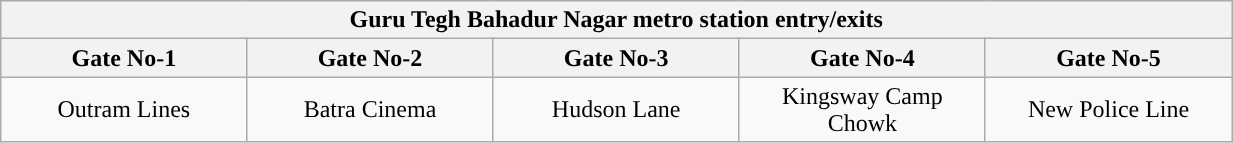<table class="wikitable" style="text-align: center;" width="65%">
<tr>
<th align="center" colspan="5" style="background:#"><span>Guru Tegh Bahadur Nagar metro station entry/exits</span></th>
</tr>
<tr>
<th style="width:15%;">Gate No-1</th>
<th style="width:15%;">Gate No-2</th>
<th style="width:15%;">Gate No-3</th>
<th style="width:15%;">Gate No-4</th>
<th style="width:15%;">Gate No-5</th>
</tr>
<tr>
<td>Outram Lines</td>
<td>Batra Cinema</td>
<td>Hudson Lane</td>
<td>Kingsway Camp Chowk</td>
<td>New Police Line</td>
</tr>
</table>
